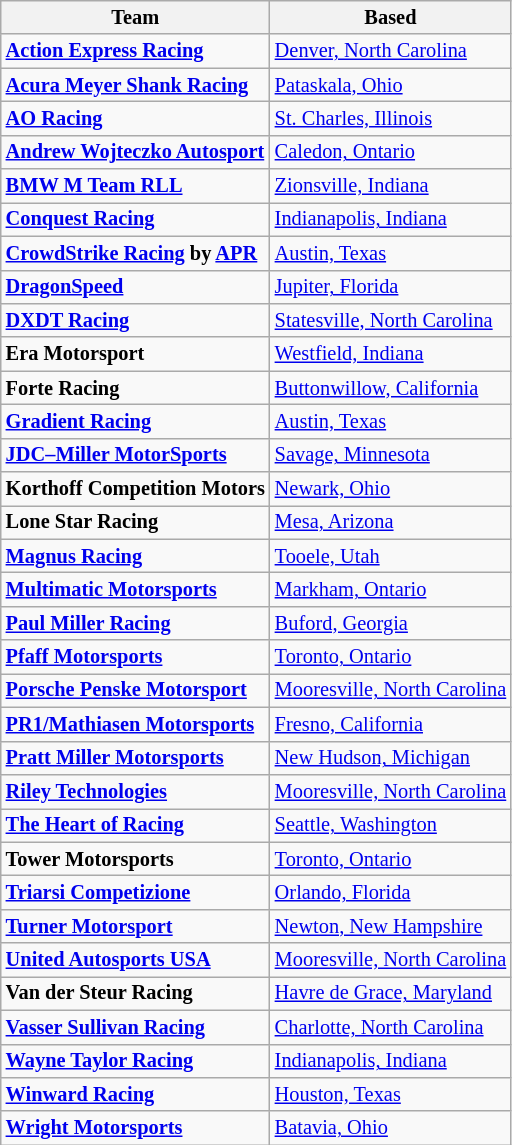<table class="wikitable" style="font-size:85%">
<tr>
<th>Team</th>
<th>Based</th>
</tr>
<tr>
<td><strong><a href='#'>Action Express Racing</a></strong></td>
<td><a href='#'>Denver, North Carolina</a></td>
</tr>
<tr>
<td><strong><a href='#'>Acura Meyer Shank Racing</a></strong></td>
<td><a href='#'>Pataskala, Ohio</a></td>
</tr>
<tr>
<td><strong><a href='#'>AO Racing</a></strong></td>
<td><a href='#'>St. Charles, Illinois</a></td>
</tr>
<tr>
<td><strong><a href='#'>Andrew Wojteczko Autosport</a></strong></td>
<td><a href='#'>Caledon, Ontario</a></td>
</tr>
<tr>
<td><strong><a href='#'>BMW M Team RLL</a></strong></td>
<td><a href='#'>Zionsville, Indiana</a></td>
</tr>
<tr>
<td><strong><a href='#'>Conquest Racing</a></strong></td>
<td><a href='#'>Indianapolis, Indiana</a></td>
</tr>
<tr>
<td><strong><a href='#'>CrowdStrike Racing</a> by <a href='#'>APR</a></strong></td>
<td><a href='#'>Austin, Texas</a></td>
</tr>
<tr>
<td><strong><a href='#'>DragonSpeed</a></strong></td>
<td><a href='#'>Jupiter, Florida</a></td>
</tr>
<tr>
<td><strong><a href='#'>DXDT Racing</a></strong></td>
<td><a href='#'>Statesville, North Carolina</a></td>
</tr>
<tr>
<td><strong>Era Motorsport</strong></td>
<td><a href='#'>Westfield, Indiana</a></td>
</tr>
<tr>
<td><strong>Forte Racing</strong></td>
<td><a href='#'>Buttonwillow, California</a></td>
</tr>
<tr>
<td><strong><a href='#'>Gradient Racing</a></strong></td>
<td><a href='#'>Austin, Texas</a></td>
</tr>
<tr>
<td><strong><a href='#'>JDC–Miller MotorSports</a></strong></td>
<td><a href='#'>Savage, Minnesota</a></td>
</tr>
<tr>
<td><strong>Korthoff Competition Motors</strong></td>
<td><a href='#'>Newark, Ohio</a></td>
</tr>
<tr>
<td><strong>Lone Star Racing</strong></td>
<td><a href='#'>Mesa, Arizona</a></td>
</tr>
<tr>
<td><strong><a href='#'>Magnus Racing</a></strong></td>
<td><a href='#'>Tooele, Utah</a></td>
</tr>
<tr>
<td><strong><a href='#'>Multimatic Motorsports</a></strong></td>
<td><a href='#'>Markham, Ontario</a></td>
</tr>
<tr>
<td><strong><a href='#'>Paul Miller Racing</a></strong></td>
<td><a href='#'>Buford, Georgia</a></td>
</tr>
<tr>
<td><strong><a href='#'>Pfaff Motorsports</a></strong></td>
<td><a href='#'>Toronto, Ontario</a></td>
</tr>
<tr>
<td><strong><a href='#'>Porsche Penske Motorsport</a></strong></td>
<td><a href='#'>Mooresville, North Carolina</a></td>
</tr>
<tr>
<td><strong><a href='#'>PR1/Mathiasen Motorsports</a></strong></td>
<td><a href='#'>Fresno, California</a></td>
</tr>
<tr>
<td><strong><a href='#'>Pratt Miller Motorsports</a></strong></td>
<td><a href='#'>New Hudson, Michigan</a></td>
</tr>
<tr>
<td><strong><a href='#'>Riley Technologies</a></strong></td>
<td><a href='#'>Mooresville, North Carolina</a></td>
</tr>
<tr>
<td><strong><a href='#'>The Heart of Racing</a></strong></td>
<td><a href='#'>Seattle, Washington</a></td>
</tr>
<tr>
<td><strong>Tower Motorsports</strong></td>
<td><a href='#'>Toronto, Ontario</a></td>
</tr>
<tr>
<td><strong><a href='#'>Triarsi Competizione</a></strong></td>
<td><a href='#'>Orlando, Florida</a></td>
</tr>
<tr>
<td><strong><a href='#'>Turner Motorsport</a></strong></td>
<td><a href='#'>Newton, New Hampshire</a></td>
</tr>
<tr>
<td><strong><a href='#'>United Autosports USA</a></strong></td>
<td><a href='#'>Mooresville, North Carolina</a></td>
</tr>
<tr>
<td><strong>Van der Steur Racing</strong></td>
<td><a href='#'>Havre de Grace, Maryland</a></td>
</tr>
<tr>
<td><strong><a href='#'>Vasser Sullivan Racing</a></strong></td>
<td><a href='#'>Charlotte, North Carolina</a></td>
</tr>
<tr>
<td><strong><a href='#'>Wayne Taylor Racing</a></strong></td>
<td><a href='#'>Indianapolis, Indiana</a></td>
</tr>
<tr>
<td><strong><a href='#'>Winward Racing</a></strong></td>
<td><a href='#'>Houston, Texas</a></td>
</tr>
<tr>
<td><strong><a href='#'>Wright Motorsports</a></strong></td>
<td><a href='#'>Batavia, Ohio</a></td>
</tr>
</table>
